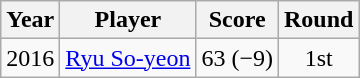<table class=wikitable style="text-align:center">
<tr>
<th>Year</th>
<th>Player</th>
<th>Score</th>
<th>Round</th>
</tr>
<tr>
<td>2016</td>
<td align=left><a href='#'>Ryu So-yeon</a></td>
<td>63 (−9)</td>
<td>1st</td>
</tr>
</table>
